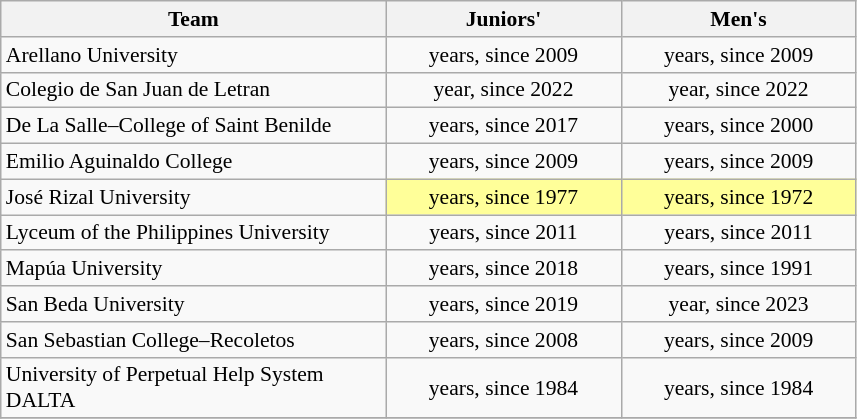<table class="wikitable sortable" style="font-size:90%; text-align:center;">
<tr>
<th rowspan="1" width="250px">Team</th>
<th rowspan="1" width="150px">Juniors'</th>
<th rowspan="1" width="150px">Men's</th>
</tr>
<tr>
<td align="left">Arellano University </td>
<td> years, since 2009</td>
<td> years, since 2009</td>
</tr>
<tr>
<td align="left">Colegio de San Juan de Letran </td>
<td> year, since 2022</td>
<td> year, since 2022</td>
</tr>
<tr>
<td align="left">De La Salle–College of Saint Benilde </td>
<td> years, since 2017</td>
<td> years, since 2000</td>
</tr>
<tr>
<td align="left">Emilio Aguinaldo College </td>
<td> years, since 2009</td>
<td> years, since 2009</td>
</tr>
<tr>
<td align="left">José Rizal University </td>
<td bgcolor="#FFFF99"> years, since 1977</td>
<td bgcolor="#FFFF99"> years, since 1972</td>
</tr>
<tr>
<td align="left">Lyceum of the Philippines University </td>
<td> years, since 2011</td>
<td> years, since 2011</td>
</tr>
<tr>
<td align="left">Mapúa University</td>
<td> years, since 2018 </td>
<td> years, since 1991 </td>
</tr>
<tr>
<td align="left">San Beda University </td>
<td> years, since 2019</td>
<td> year, since 2023</td>
</tr>
<tr>
<td align="left">San Sebastian College–Recoletos </td>
<td> years, since 2008</td>
<td> years, since 2009</td>
</tr>
<tr>
<td align="left">University of Perpetual Help System DALTA </td>
<td> years, since 1984</td>
<td> years, since 1984</td>
</tr>
<tr>
</tr>
</table>
